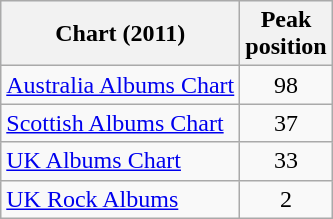<table class="wikitable sortable">
<tr style="background:#ebf5ff;">
<th>Chart (2011)</th>
<th>Peak<br> position<br></th>
</tr>
<tr>
<td><a href='#'>Australia Albums Chart</a></td>
<td style="text-align:center;">98</td>
</tr>
<tr>
<td><a href='#'>Scottish Albums Chart</a></td>
<td style="text-align:center;">37</td>
</tr>
<tr>
<td><a href='#'>UK Albums Chart</a></td>
<td style="text-align:center;">33</td>
</tr>
<tr>
<td><a href='#'>UK Rock Albums</a></td>
<td style="text-align:center;">2</td>
</tr>
</table>
